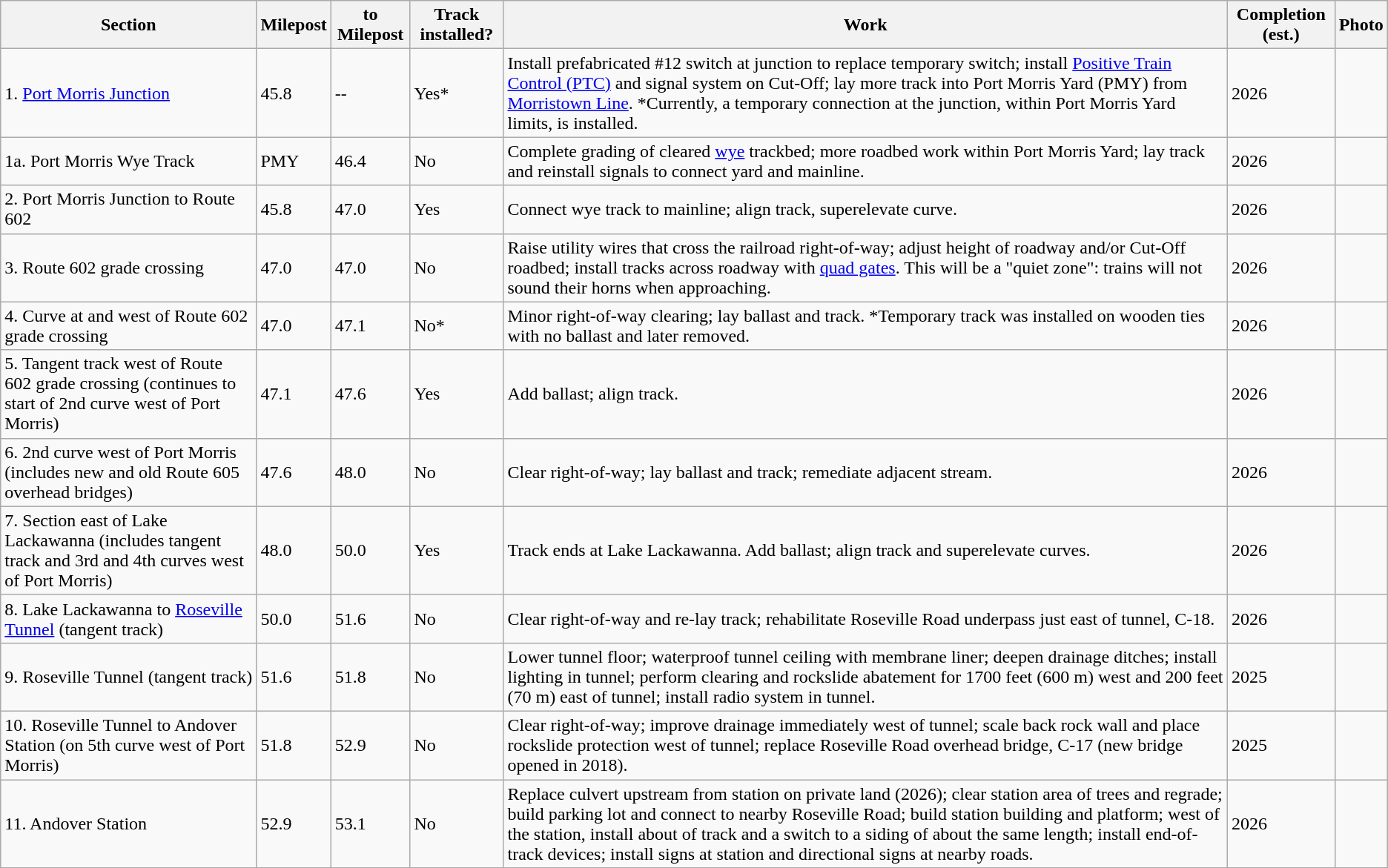<table class="wikitable">
<tr>
<th>Section</th>
<th>Milepost</th>
<th>to Milepost</th>
<th>Track installed?</th>
<th>Work</th>
<th>Completion (est.)</th>
<th>Photo</th>
</tr>
<tr>
<td>1. <a href='#'>Port Morris Junction</a></td>
<td>45.8</td>
<td>--</td>
<td>Yes*</td>
<td>Install prefabricated #12 switch at junction to replace temporary switch; install <a href='#'>Positive Train Control (PTC)</a> and signal system on Cut-Off; lay more track into Port Morris Yard (PMY) from <a href='#'>Morristown Line</a>. *Currently, a temporary connection at the junction, within Port Morris Yard limits, is installed.</td>
<td>2026</td>
<td></td>
</tr>
<tr>
<td>1a. Port Morris Wye Track</td>
<td>PMY</td>
<td>46.4</td>
<td>No</td>
<td>Complete grading of cleared <a href='#'>wye</a> trackbed; more roadbed work within Port Morris Yard; lay track and reinstall signals to connect yard and mainline.</td>
<td>2026</td>
<td></td>
</tr>
<tr>
<td>2. Port Morris Junction to Route 602</td>
<td>45.8</td>
<td>47.0</td>
<td>Yes</td>
<td>Connect wye track to mainline; align track, superelevate curve.</td>
<td>2026</td>
<td></td>
</tr>
<tr>
<td>3. Route 602 grade crossing</td>
<td>47.0</td>
<td>47.0</td>
<td>No</td>
<td>Raise utility wires that cross the railroad right-of-way; adjust height of roadway and/or Cut-Off roadbed; install tracks across roadway with <a href='#'>quad gates</a>. This will be a "quiet zone": trains will not sound their horns when approaching.</td>
<td>2026</td>
<td></td>
</tr>
<tr>
<td>4. Curve at and west of Route 602 grade crossing</td>
<td>47.0</td>
<td>47.1</td>
<td>No*</td>
<td>Minor right-of-way clearing; lay ballast and track. *Temporary track was installed on wooden ties with no ballast and later removed.</td>
<td>2026</td>
<td></td>
</tr>
<tr>
<td>5. Tangent track west of Route 602 grade crossing (continues to start of 2nd curve west of Port Morris)</td>
<td>47.1</td>
<td>47.6</td>
<td>Yes</td>
<td>Add ballast; align track.</td>
<td>2026</td>
<td></td>
</tr>
<tr>
<td>6. 2nd curve west of Port Morris (includes new and old Route 605 overhead bridges)</td>
<td>47.6</td>
<td>48.0</td>
<td>No</td>
<td>Clear right-of-way; lay ballast and track; remediate adjacent stream.</td>
<td>2026</td>
<td></td>
</tr>
<tr>
<td>7. Section east of Lake Lackawanna (includes tangent track and 3rd and 4th curves west of Port Morris)</td>
<td>48.0</td>
<td>50.0</td>
<td>Yes</td>
<td>Track ends at Lake Lackawanna. Add ballast; align track and superelevate curves.</td>
<td>2026</td>
<td></td>
</tr>
<tr>
<td>8. Lake Lackawanna to <a href='#'>Roseville Tunnel</a> (tangent track)</td>
<td>50.0</td>
<td>51.6</td>
<td>No</td>
<td>Clear right-of-way and re-lay track; rehabilitate Roseville Road underpass just east of tunnel, C-18.</td>
<td>2026</td>
<td></td>
</tr>
<tr>
<td>9. Roseville Tunnel (tangent track)</td>
<td>51.6</td>
<td>51.8</td>
<td>No</td>
<td>Lower tunnel floor; waterproof tunnel ceiling with membrane liner; deepen drainage ditches; install lighting in tunnel; perform clearing and rockslide abatement for 1700 feet (600 m) west and 200 feet (70 m) east of tunnel; install radio system in tunnel.</td>
<td>2025</td>
<td></td>
</tr>
<tr>
<td>10. Roseville Tunnel to Andover Station (on 5th curve west of Port Morris)</td>
<td>51.8</td>
<td>52.9</td>
<td>No</td>
<td>Clear right-of-way; improve drainage immediately west of tunnel; scale back rock wall and place rockslide protection west of tunnel; replace Roseville Road overhead bridge, C-17 (new bridge opened in 2018).</td>
<td>2025</td>
<td></td>
</tr>
<tr>
<td>11. Andover Station</td>
<td>52.9</td>
<td>53.1</td>
<td>No</td>
<td>Replace culvert  upstream from station on private land (2026); clear station area of trees and regrade; build parking lot and connect to nearby Roseville Road; build station building and platform; west of the station, install about  of track and a switch to a siding of about the same length; install end-of-track devices; install signs at station and directional signs at nearby roads.</td>
<td>2026</td>
<td></td>
</tr>
</table>
